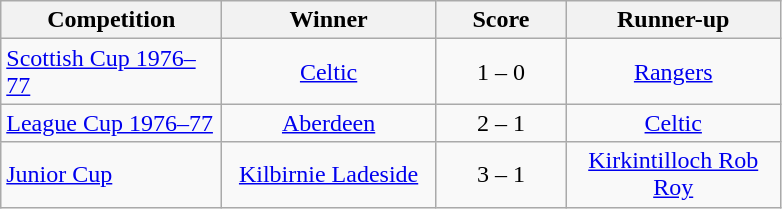<table class="wikitable" style="text-align: center;">
<tr>
<th width=140>Competition</th>
<th width=135>Winner</th>
<th width=80>Score</th>
<th width=135>Runner-up</th>
</tr>
<tr>
<td align=left><a href='#'>Scottish Cup 1976–77</a></td>
<td><a href='#'>Celtic</a></td>
<td>1 – 0</td>
<td><a href='#'>Rangers</a></td>
</tr>
<tr>
<td align=left><a href='#'>League Cup 1976–77</a></td>
<td><a href='#'>Aberdeen</a></td>
<td>2 – 1 </td>
<td><a href='#'>Celtic</a></td>
</tr>
<tr>
<td align=left><a href='#'>Junior Cup</a></td>
<td><a href='#'>Kilbirnie Ladeside</a></td>
<td>3 – 1</td>
<td><a href='#'>Kirkintilloch Rob Roy</a></td>
</tr>
</table>
